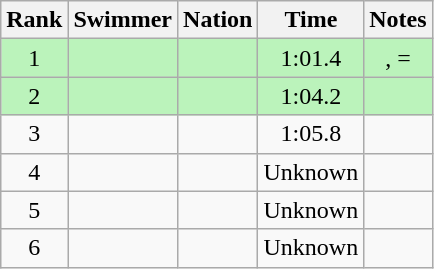<table class="wikitable sortable" style="text-align:center">
<tr>
<th>Rank</th>
<th>Swimmer</th>
<th>Nation</th>
<th>Time</th>
<th>Notes</th>
</tr>
<tr bgcolor=bbf3bb>
<td>1</td>
<td align=left></td>
<td align=left></td>
<td>1:01.4</td>
<td>, =</td>
</tr>
<tr bgcolor=bbf3bb>
<td>2</td>
<td align=left></td>
<td align=left></td>
<td>1:04.2</td>
<td></td>
</tr>
<tr>
<td>3</td>
<td align=left></td>
<td align=left></td>
<td>1:05.8</td>
<td></td>
</tr>
<tr>
<td>4</td>
<td align=left></td>
<td align=left></td>
<td>Unknown</td>
<td></td>
</tr>
<tr>
<td>5</td>
<td align=left></td>
<td align=left></td>
<td>Unknown</td>
<td></td>
</tr>
<tr>
<td>6</td>
<td align=left></td>
<td align=left></td>
<td>Unknown</td>
<td></td>
</tr>
</table>
